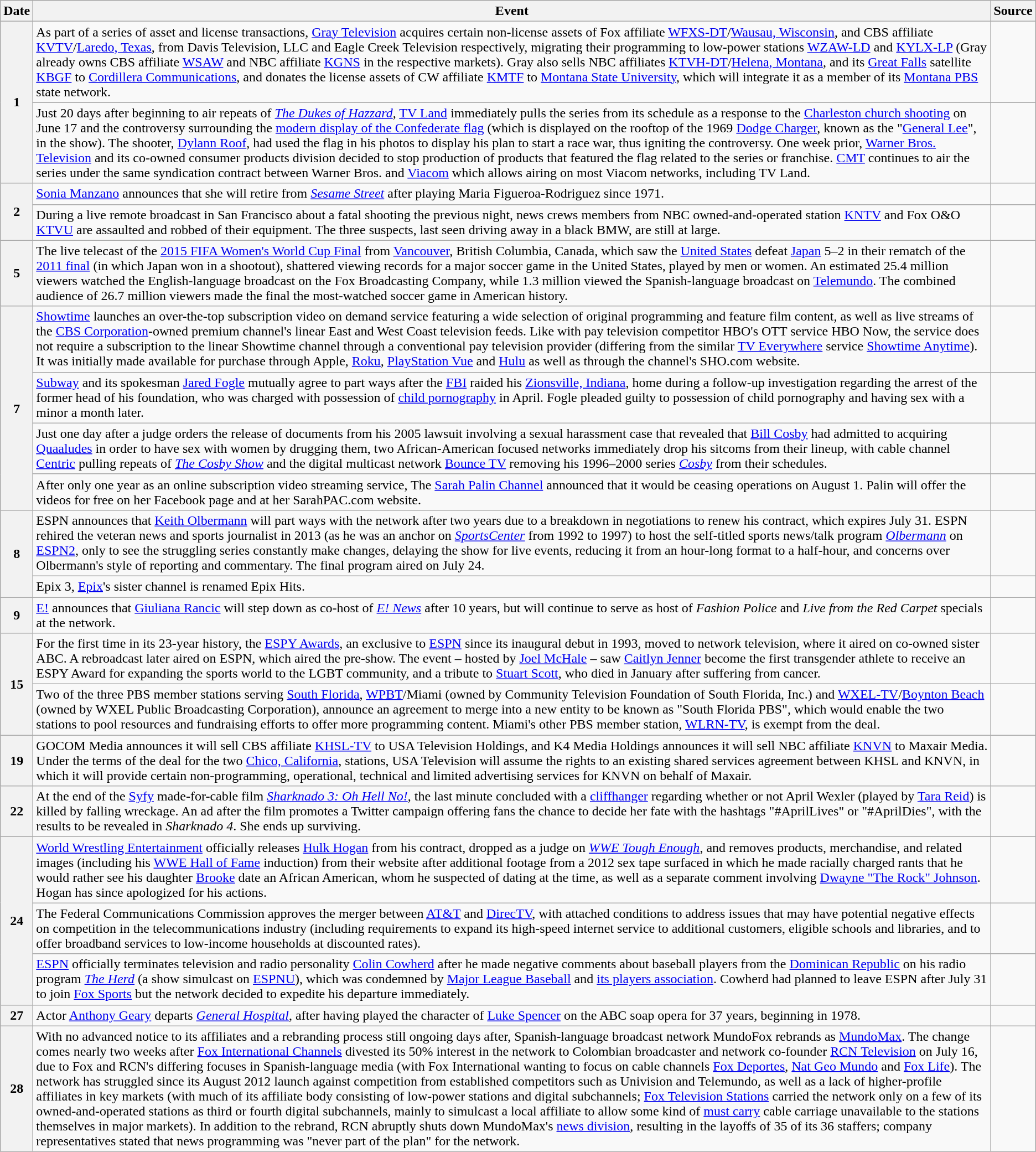<table class="wikitable">
<tr>
<th>Date</th>
<th>Event</th>
<th>Source</th>
</tr>
<tr>
<th rowspan="2">1</th>
<td>As part of a series of asset and license transactions, <a href='#'>Gray Television</a> acquires certain non-license assets of Fox affiliate <a href='#'>WFXS-DT</a>/<a href='#'>Wausau, Wisconsin</a>, and CBS affiliate <a href='#'>KVTV</a>/<a href='#'>Laredo, Texas</a>, from Davis Television, LLC and Eagle Creek Television respectively, migrating their programming to low-power stations <a href='#'>WZAW-LD</a> and <a href='#'>KYLX-LP</a> (Gray already owns CBS affiliate <a href='#'>WSAW</a> and NBC affiliate <a href='#'>KGNS</a> in the respective markets). Gray also sells NBC affiliates <a href='#'>KTVH-DT</a>/<a href='#'>Helena, Montana</a>, and its <a href='#'>Great Falls</a> satellite <a href='#'>KBGF</a> to <a href='#'>Cordillera Communications</a>, and donates the license assets of CW affiliate <a href='#'>KMTF</a> to <a href='#'>Montana State University</a>, which will integrate it as a member of its <a href='#'>Montana PBS</a> state network.</td>
<td></td>
</tr>
<tr>
<td>Just 20 days after beginning to air repeats of <em><a href='#'>The Dukes of Hazzard</a></em>, <a href='#'>TV Land</a> immediately pulls the series from its schedule as a response to the <a href='#'>Charleston church shooting</a> on June 17 and the controversy surrounding the <a href='#'>modern display of the Confederate flag</a> (which is displayed on the rooftop of the 1969 <a href='#'>Dodge Charger</a>, known as the "<a href='#'>General Lee</a>", in the show). The shooter, <a href='#'>Dylann Roof</a>, had used the flag in his photos to display his plan to start a race war, thus igniting the controversy. One week prior, <a href='#'>Warner Bros. Television</a> and its co-owned consumer products division decided to stop production of products that featured the flag related to the series or franchise. <a href='#'>CMT</a> continues to air the series under the same syndication contract between Warner Bros. and <a href='#'>Viacom</a> which allows airing on most Viacom networks, including TV Land.</td>
<td></td>
</tr>
<tr>
<th rowspan="2">2</th>
<td><a href='#'>Sonia Manzano</a> announces that she will retire from <em><a href='#'>Sesame Street</a></em> after playing Maria Figueroa-Rodriguez since 1971.</td>
<td></td>
</tr>
<tr>
<td>During a live remote broadcast in San Francisco about a fatal shooting the previous night, news crews members from NBC owned-and-operated station <a href='#'>KNTV</a> and Fox O&O <a href='#'>KTVU</a> are assaulted and robbed of their equipment. The three suspects, last seen driving away in a black BMW, are still at large.</td>
<td></td>
</tr>
<tr>
<th>5</th>
<td>The live telecast of the <a href='#'>2015 FIFA Women's World Cup Final</a> from <a href='#'>Vancouver</a>, British Columbia, Canada, which saw the <a href='#'>United States</a> defeat <a href='#'>Japan</a> 5–2 in their rematch of the <a href='#'>2011 final</a> (in which Japan won in a shootout), shattered viewing records for a major soccer game in the United States, played by men or women. An estimated 25.4 million viewers watched the English-language broadcast on the Fox Broadcasting Company, while 1.3 million viewed the Spanish-language broadcast on <a href='#'>Telemundo</a>. The combined audience of 26.7 million viewers made the final the most-watched soccer game in American history.</td>
<td></td>
</tr>
<tr>
<th rowspan="4">7</th>
<td><a href='#'>Showtime</a> launches an over-the-top subscription video on demand service featuring a wide selection of original programming and feature film content, as well as live streams of the <a href='#'>CBS Corporation</a>-owned premium channel's linear East and West Coast television feeds. Like with pay television competitor HBO's OTT service HBO Now, the service does not require a subscription to the linear Showtime channel through a conventional pay television provider (differing from the similar <a href='#'>TV Everywhere</a> service <a href='#'>Showtime Anytime</a>). It was initially made available for purchase through Apple, <a href='#'>Roku</a>, <a href='#'>PlayStation Vue</a> and <a href='#'>Hulu</a> as well as through the channel's SHO.com website.</td>
<td></td>
</tr>
<tr>
<td><a href='#'>Subway</a> and its spokesman <a href='#'>Jared Fogle</a> mutually agree to part ways after the <a href='#'>FBI</a> raided his <a href='#'>Zionsville, Indiana</a>, home during a follow-up investigation regarding the arrest of the former head of his foundation, who was charged with possession of <a href='#'>child pornography</a> in April. Fogle pleaded guilty to possession of child pornography and having sex with a minor a month later.</td>
<td></td>
</tr>
<tr>
<td>Just one day after a judge orders the release of documents from his 2005 lawsuit involving a sexual harassment case that revealed that <a href='#'>Bill Cosby</a> had admitted to acquiring <a href='#'>Quaaludes</a> in order to have sex with women by drugging them, two African-American focused networks immediately drop his sitcoms from their lineup, with cable channel <a href='#'>Centric</a> pulling repeats of <em><a href='#'>The Cosby Show</a></em> and the digital multicast network <a href='#'>Bounce TV</a> removing his 1996–2000 series <em><a href='#'>Cosby</a></em> from their schedules.</td>
<td></td>
</tr>
<tr>
<td>After only one year as an online subscription video streaming service, The <a href='#'>Sarah Palin Channel</a> announced that it would be ceasing operations on August 1. Palin will offer the videos for free on her Facebook page and at her SarahPAC.com website.</td>
<td></td>
</tr>
<tr>
<th rowspan="2">8</th>
<td>ESPN announces that <a href='#'>Keith Olbermann</a> will part ways with the network after two years due to a breakdown in negotiations to renew his contract, which expires July 31. ESPN rehired the veteran news and sports journalist in 2013 (as he was an anchor on <em><a href='#'>SportsCenter</a></em> from 1992 to 1997) to host the self-titled sports news/talk program <em><a href='#'>Olbermann</a></em> on <a href='#'>ESPN2</a>, only to see the struggling series constantly make changes, delaying the show for live events, reducing it from an hour-long format to a half-hour, and concerns over Olbermann's style of reporting and commentary. The final program aired on July 24.</td>
<td></td>
</tr>
<tr>
<td>Epix 3, <a href='#'>Epix</a>'s sister channel is renamed Epix Hits.</td>
<td></td>
</tr>
<tr>
<th>9</th>
<td><a href='#'>E!</a> announces that <a href='#'>Giuliana Rancic</a> will step down as co-host of <em><a href='#'>E! News</a></em> after 10 years, but will continue to serve as host of <em>Fashion Police</em> and <em>Live from the Red Carpet</em> specials at the network.</td>
<td></td>
</tr>
<tr>
<th rowspan="2">15</th>
<td>For the first time in its 23-year history, the <a href='#'>ESPY Awards</a>, an exclusive to <a href='#'>ESPN</a> since its inaugural debut in 1993, moved to network television, where it aired on co-owned sister ABC. A rebroadcast later aired on ESPN, which aired the pre-show. The event – hosted by <a href='#'>Joel McHale</a> – saw <a href='#'>Caitlyn Jenner</a> become the first transgender athlete to receive an ESPY Award for expanding the sports world to the LGBT community, and a tribute to <a href='#'>Stuart Scott</a>, who died in January after suffering from cancer.</td>
<td></td>
</tr>
<tr>
<td>Two of the three PBS member stations serving <a href='#'>South Florida</a>, <a href='#'>WPBT</a>/Miami (owned by Community Television Foundation of South Florida, Inc.) and <a href='#'>WXEL-TV</a>/<a href='#'>Boynton Beach</a> (owned by WXEL Public Broadcasting Corporation), announce an agreement to merge into a new entity to be known as "South Florida PBS", which would enable the two stations to pool resources and fundraising efforts to offer more programming content. Miami's other PBS member station, <a href='#'>WLRN-TV</a>, is exempt from the deal.</td>
<td></td>
</tr>
<tr>
<th>19</th>
<td>GOCOM Media announces it will sell CBS affiliate <a href='#'>KHSL-TV</a> to USA Television Holdings, and K4 Media Holdings announces it will sell NBC affiliate <a href='#'>KNVN</a> to Maxair Media. Under the terms of the deal for the two <a href='#'>Chico, California</a>, stations, USA Television will assume the rights to an existing shared services agreement between KHSL and KNVN, in which it will provide certain non-programming, operational, technical and limited advertising services for KNVN on behalf of Maxair.</td>
<td></td>
</tr>
<tr>
<th>22</th>
<td>At the end of the <a href='#'>Syfy</a> made-for-cable film <em><a href='#'>Sharknado 3: Oh Hell No!</a></em>, the last minute concluded with a <a href='#'>cliffhanger</a> regarding whether or not April Wexler (played by <a href='#'>Tara Reid</a>) is killed by falling wreckage. An ad after the film promotes a Twitter campaign offering fans the chance to decide her fate with the hashtags "#AprilLives" or "#AprilDies", with the results to be revealed in <em>Sharknado 4</em>. She ends up surviving.</td>
<td></td>
</tr>
<tr>
<th rowspan=3>24</th>
<td><a href='#'>World Wrestling Entertainment</a> officially releases <a href='#'>Hulk Hogan</a> from his contract, dropped as a judge on <em><a href='#'>WWE Tough Enough</a></em>, and removes products, merchandise, and related images (including his <a href='#'>WWE Hall of Fame</a> induction) from their website after additional footage from a 2012 sex tape surfaced in which he made racially charged rants that he would rather see his daughter <a href='#'>Brooke</a> date an African American, whom he suspected of dating at the time, as well as a separate comment involving <a href='#'>Dwayne "The Rock" Johnson</a>. Hogan has since apologized for his actions.</td>
<td></td>
</tr>
<tr>
<td>The Federal Communications Commission approves the merger between <a href='#'>AT&T</a> and <a href='#'>DirecTV</a>, with attached conditions to address issues that may have potential negative effects on competition in the telecommunications industry (including requirements to expand its high-speed internet service to additional customers, eligible schools and libraries, and to offer broadband services to low-income households at discounted rates).</td>
<td></td>
</tr>
<tr>
<td><a href='#'>ESPN</a> officially terminates television and radio personality <a href='#'>Colin Cowherd</a> after he made negative comments about baseball players from the <a href='#'>Dominican Republic</a> on his radio program <em><a href='#'>The Herd</a></em> (a show simulcast on <a href='#'>ESPNU</a>), which was condemned by <a href='#'>Major League Baseball</a> and <a href='#'>its players association</a>. Cowherd had planned to leave ESPN after July 31 to join <a href='#'>Fox Sports</a> but the network decided to expedite his departure immediately.</td>
<td></td>
</tr>
<tr>
<th>27</th>
<td>Actor <a href='#'>Anthony Geary</a> departs <em><a href='#'>General Hospital</a></em>, after having played the character of <a href='#'>Luke Spencer</a> on the ABC soap opera for 37 years, beginning in 1978.</td>
<td></td>
</tr>
<tr>
<th>28</th>
<td>With no advanced notice to its affiliates and a rebranding process still ongoing days after, Spanish-language broadcast network MundoFox rebrands as <a href='#'>MundoMax</a>. The change comes nearly two weeks after <a href='#'>Fox International Channels</a> divested its 50% interest in the network to Colombian broadcaster and network co-founder <a href='#'>RCN Television</a> on July 16, due to Fox and RCN's differing focuses in Spanish-language media (with Fox International wanting to focus on cable channels <a href='#'>Fox Deportes</a>, <a href='#'>Nat Geo Mundo</a> and <a href='#'>Fox Life</a>). The network has struggled since its August 2012 launch against competition from established competitors such as Univision and Telemundo, as well as a lack of higher-profile affiliates in key markets (with much of its affiliate body consisting of low-power stations and digital subchannels; <a href='#'>Fox Television Stations</a> carried the network only on a few of its owned-and-operated stations as third or fourth digital subchannels, mainly to simulcast a local affiliate to allow some kind of <a href='#'>must carry</a> cable carriage unavailable to the stations themselves in major markets). In addition to the rebrand, RCN abruptly shuts down MundoMax's <a href='#'>news division</a>, resulting in the layoffs of 35 of its 36 staffers; company representatives stated that news programming was "never part of the plan" for the network.</td>
<td><br></td>
</tr>
</table>
